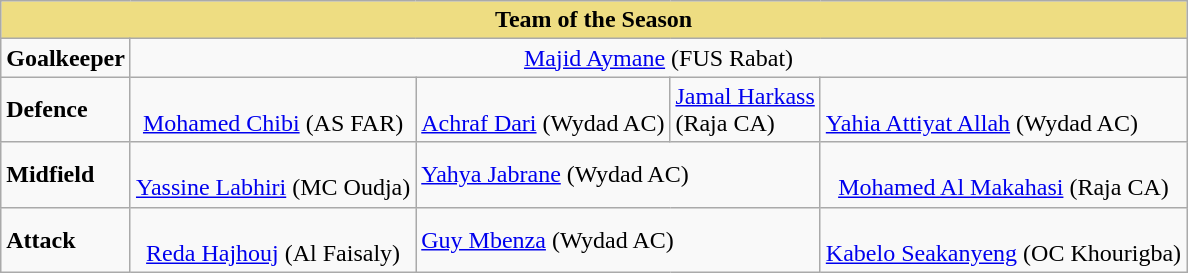<table class="wikitable">
<tr>
<th colspan="5" style="background-color: #eedd82">Team of the Season</th>
</tr>
<tr>
<td><strong>Goalkeeper</strong></td>
<td colspan="4" align="center"> <a href='#'>Majid Aymane</a> (FUS Rabat)</td>
</tr>
<tr>
<td><strong>Defence</strong></td>
<td align="center"><br><a href='#'>Mohamed Chibi</a> 
(AS FAR)</td>
<td align="center"><br><a href='#'>Achraf Dari</a> 
(Wydad AC)</td>
<td> <a href='#'>Jamal Harkass</a><br>(Raja CA)</td>
<td><br><a href='#'>Yahia Attiyat Allah</a> 
(Wydad AC)</td>
</tr>
<tr>
<td><strong>Midfield</strong></td>
<td align="center"><br><a href='#'>Yassine Labhiri</a> 
(MC Oudja)</td>
<td colspan="2"> <a href='#'>Yahya Jabrane</a> (Wydad AC)</td>
<td align="center"><br><a href='#'>Mohamed Al Makahasi</a> 
(Raja CA)</td>
</tr>
<tr>
<td><strong>Attack</strong></td>
<td align="center"><br><a href='#'>Reda Hajhouj</a> 
(Al Faisaly)</td>
<td colspan="2"> <a href='#'>Guy Mbenza</a> (Wydad AC)</td>
<td align="center"><br><a href='#'>Kabelo Seakanyeng</a> 
(OC Khourigba)</td>
</tr>
</table>
